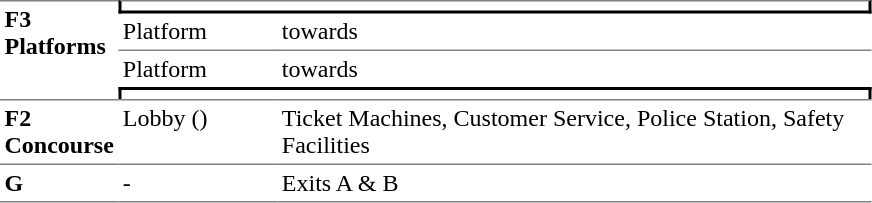<table border=0 cellspacing=0 cellpadding=3>
<tr>
<td style="border-top:solid 1px gray;" rowspan=4 width=50 valign=top><strong>F3<br>Platforms</strong></td>
<td style="border-right:solid 2px black;border-left:solid 2px black;border-bottom:solid 2px black;border-top:solid 1px gray;text-align:center;" colspan=2></td>
</tr>
<tr>
<td style="border-bottom:solid 1px gray;" width=100>Platform </td>
<td style="border-bottom:solid 1px gray;" width=390>  towards  </td>
</tr>
<tr>
<td>Platform </td>
<td>  towards  </td>
</tr>
<tr>
<td style="border-top:solid 2px black;border-right:solid 2px black;border-left:solid 2px black;text-align:center;" colspan=2></td>
</tr>
<tr>
<td style="border-bottom:solid 1px gray; border-top:solid 1px gray;" valign=top><strong>F2<br>Concourse</strong></td>
<td style="border-bottom:solid 1px gray; border-top:solid 1px gray;" valign=top>Lobby ()</td>
<td style="border-bottom:solid 1px gray; border-top:solid 1px gray;" valign=top>Ticket Machines, Customer Service, Police Station, Safety Facilities</td>
</tr>
<tr>
<td style="border-bottom:solid 1px gray;" valign=top><strong>G</strong></td>
<td style="border-bottom:solid 1px gray;" valign=top>-</td>
<td style="border-bottom:solid 1px gray;" valign=top>Exits A & B</td>
</tr>
</table>
